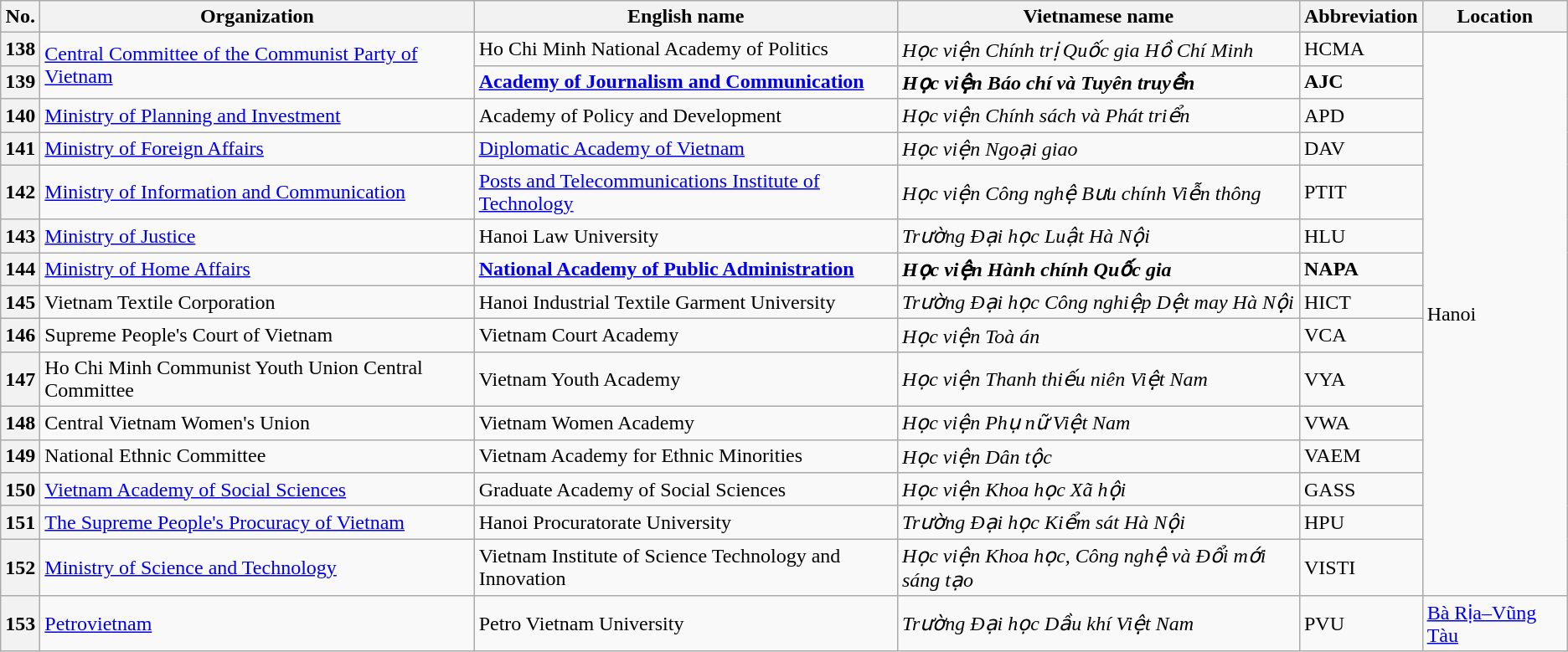<table class="wikitable">
<tr>
<th>No.</th>
<th>Organization</th>
<th>English name</th>
<th>Vietnamese name</th>
<th>Abbreviation</th>
<th>Location</th>
</tr>
<tr>
<th align="center">138</th>
<td rowspan="2"><a href='#'>Central Committee of the Communist Party of Vietnam</a></td>
<td>Ho Chi Minh National Academy of Politics</td>
<td><em>Học viện Chính trị Quốc gia Hồ Chí Minh</em></td>
<td>HCMA</td>
<td rowspan="15">Hanoi</td>
</tr>
<tr>
<th align="center">139</th>
<td><strong><a href='#'>Academy of Journalism and Communication</a></strong> <strong></strong></td>
<td><strong><em>Học viện Báo chí và Tuyên truyền</em></strong></td>
<td><strong>AJC</strong></td>
</tr>
<tr>
<th align="center">140</th>
<td><a href='#'>Ministry of Planning and Investment</a></td>
<td>Academy of Policy and Development</td>
<td><em>Học viện Chính sách và Phát triển</em></td>
<td>APD</td>
</tr>
<tr>
<th align="center">141</th>
<td><a href='#'>Ministry of Foreign Affairs</a></td>
<td><a href='#'>Diplomatic Academy of Vietnam</a></td>
<td><em>Học viện Ngoại giao</em></td>
<td>DAV</td>
</tr>
<tr>
<th align="center">142</th>
<td><a href='#'>Ministry of Information and Communication</a></td>
<td><a href='#'>Posts and Telecommunications Institute of Technology</a></td>
<td><em>Học viện Công nghệ Bưu chính Viễn thông</em></td>
<td>PTIT</td>
</tr>
<tr>
<th align="center">143</th>
<td><a href='#'>Ministry of Justice</a></td>
<td>Hanoi Law University</td>
<td><em>Trường Đại học Luật Hà Nội</em></td>
<td>HLU</td>
</tr>
<tr>
<th align="center">144</th>
<td><a href='#'>Ministry of Home Affairs</a></td>
<td><strong><a href='#'>National Academy of Public Administration</a></strong></td>
<td><strong><em>Học viện Hành chính Quốc gia</em></strong></td>
<td><strong>NAPA</strong></td>
</tr>
<tr>
<th align="center">145</th>
<td>Vietnam Textile Corporation</td>
<td>Hanoi Industrial Textile Garment University</td>
<td><em>Trường Đại học Công nghiệp Dệt may Hà Nội</em></td>
<td>HICT</td>
</tr>
<tr>
<th align="center">146</th>
<td>Supreme People's Court of Vietnam</td>
<td>Vietnam Court Academy</td>
<td><em>Học viện Toà án</em></td>
<td>VCA</td>
</tr>
<tr>
<th align="center">147</th>
<td>Ho Chi Minh Communist Youth Union Central Committee</td>
<td>Vietnam Youth Academy</td>
<td><em>Học viện Thanh thiếu niên Việt Nam</em></td>
<td>VYA</td>
</tr>
<tr>
<th align="center">148</th>
<td>Central Vietnam Women's Union</td>
<td>Vietnam Women Academy</td>
<td><em>Học viện Phụ nữ Việt Nam</em></td>
<td>VWA</td>
</tr>
<tr>
<th align="center">149</th>
<td>National Ethnic Committee</td>
<td>Vietnam Academy for Ethnic Minorities</td>
<td><em>Học viện Dân tộc</em></td>
<td>VAEM</td>
</tr>
<tr>
<th align="center">150</th>
<td><a href='#'>Vietnam Academy of Social Sciences</a></td>
<td>Graduate Academy of Social Sciences</td>
<td><em>Học viện Khoa học Xã hội</em></td>
<td>GASS</td>
</tr>
<tr>
<th align="center">151</th>
<td><a href='#'>The Supreme People's Procuracy of Vietnam</a></td>
<td>Hanoi Procuratorate University</td>
<td><em>Trường Đại học Kiểm sát Hà Nội</em></td>
<td>HPU</td>
</tr>
<tr>
<th>152</th>
<td><a href='#'>Ministry of Science and Technology</a></td>
<td>Vietnam Institute of Science Technology and Innovation</td>
<td><em>Học viện Khoa học, Công nghệ và Đổi mới sáng tạo</em></td>
<td>VISTI</td>
</tr>
<tr>
<th>153</th>
<td><a href='#'>Petrovietnam</a></td>
<td>Petro Vietnam University</td>
<td><em>Trường Đại học Dầu khí Việt Nam</em></td>
<td>PVU</td>
<td><a href='#'>Bà Rịa–Vũng Tàu</a></td>
</tr>
</table>
